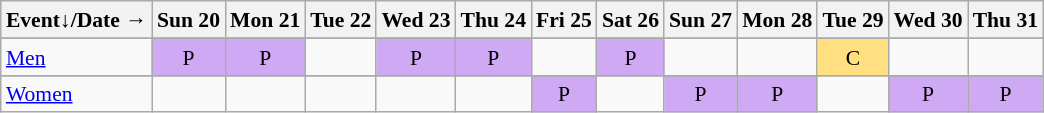<table class="wikitable" style="margin:0.5em auto; font-size:90%; line-height:1.25em;">
<tr style="text-align:center;">
<th>Event↓/Date →</th>
<th>Sun 20</th>
<th>Mon 21</th>
<th>Tue 22</th>
<th>Wed 23</th>
<th>Thu 24</th>
<th>Fri 25</th>
<th>Sat 26</th>
<th>Sun 27</th>
<th>Mon 28</th>
<th>Tue 29</th>
<th>Wed 30</th>
<th>Thu 31</th>
</tr>
<tr>
</tr>
<tr style="text-align:center;">
<td style="text-align:left;"><a href='#'>Men</a></td>
<td style="background-color:#D0A9F5;">P</td>
<td style="background-color:#D0A9F5;">P</td>
<td></td>
<td style="background-color:#D0A9F5;">P</td>
<td style="background-color:#D0A9F5;">P</td>
<td></td>
<td style="background-color:#D0A9F5;">P</td>
<td></td>
<td></td>
<td style="background-color:#FFDF80;">C</td>
<td></td>
<td></td>
</tr>
<tr>
</tr>
<tr style="text-align:center;">
<td style="text-align:left;"><a href='#'>Women</a></td>
<td></td>
<td></td>
<td></td>
<td></td>
<td></td>
<td style="background-color:#D0A9F5;">P</td>
<td></td>
<td style="background-color:#D0A9F5;">P</td>
<td style="background-color:#D0A9F5;">P</td>
<td></td>
<td style="background-color:#D0A9F5;">P</td>
<td style="background-color:#D0A9F5;">P</td>
</tr>
</table>
